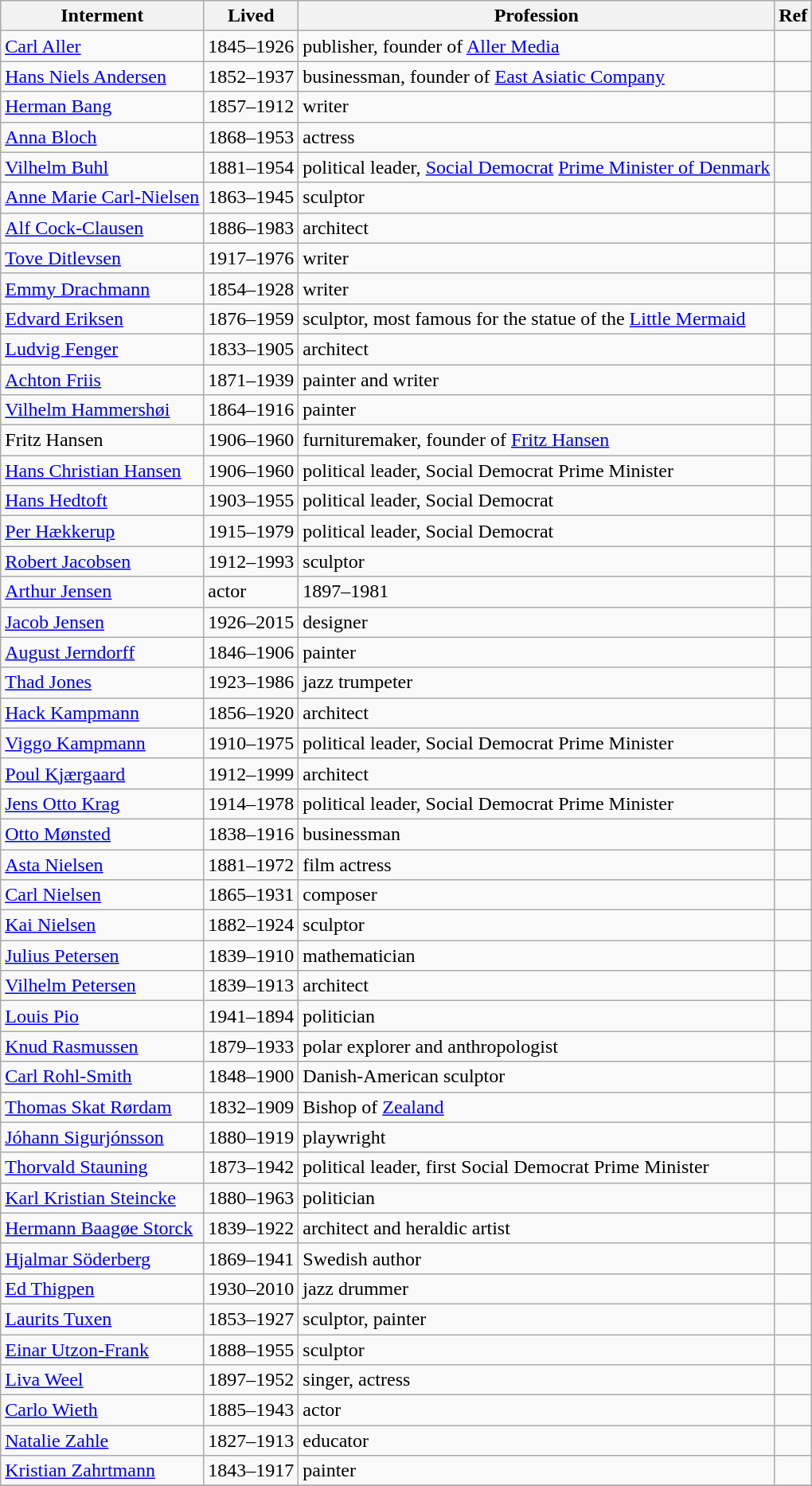<table class="wikitable sortable">
<tr>
<th>Interment</th>
<th>Lived</th>
<th>Profession</th>
<th>Ref</th>
</tr>
<tr>
<td><a href='#'>Carl Aller</a></td>
<td>1845–1926</td>
<td>publisher, founder of <a href='#'>Aller Media</a></td>
<td></td>
</tr>
<tr>
<td><a href='#'>Hans Niels Andersen</a></td>
<td>1852–1937</td>
<td>businessman, founder of <a href='#'>East Asiatic Company</a></td>
<td></td>
</tr>
<tr>
<td><a href='#'>Herman Bang</a></td>
<td>1857–1912</td>
<td>writer</td>
<td></td>
</tr>
<tr>
<td><a href='#'>Anna Bloch</a></td>
<td>1868–1953</td>
<td>actress</td>
<td></td>
</tr>
<tr>
<td><a href='#'>Vilhelm Buhl</a></td>
<td>1881–1954</td>
<td>political leader, <a href='#'>Social Democrat</a> <a href='#'>Prime Minister of Denmark</a></td>
<td></td>
</tr>
<tr>
<td><a href='#'>Anne Marie Carl-Nielsen</a></td>
<td>1863–1945</td>
<td>sculptor</td>
<td></td>
</tr>
<tr>
<td><a href='#'>Alf Cock-Clausen</a></td>
<td>1886–1983</td>
<td>architect</td>
<td></td>
</tr>
<tr>
<td><a href='#'>Tove Ditlevsen</a></td>
<td>1917–1976</td>
<td>writer</td>
<td></td>
</tr>
<tr>
<td><a href='#'>Emmy Drachmann</a></td>
<td>1854–1928</td>
<td>writer</td>
<td></td>
</tr>
<tr>
<td><a href='#'>Edvard Eriksen</a></td>
<td>1876–1959</td>
<td>sculptor, most famous for the statue of the <a href='#'>Little Mermaid</a></td>
<td></td>
</tr>
<tr>
<td><a href='#'>Ludvig Fenger</a></td>
<td>1833–1905</td>
<td>architect</td>
<td></td>
</tr>
<tr>
<td><a href='#'>Achton Friis</a></td>
<td>1871–1939</td>
<td>painter and writer</td>
<td></td>
</tr>
<tr>
<td><a href='#'>Vilhelm Hammershøi</a></td>
<td>1864–1916</td>
<td>painter</td>
<td></td>
</tr>
<tr>
<td>Fritz Hansen</td>
<td>1906–1960</td>
<td>furnituremaker, founder of <a href='#'>Fritz Hansen</a></td>
<td></td>
</tr>
<tr>
<td><a href='#'>Hans Christian Hansen</a></td>
<td>1906–1960</td>
<td>political leader, Social Democrat Prime Minister</td>
<td></td>
</tr>
<tr>
<td><a href='#'>Hans Hedtoft</a></td>
<td>1903–1955</td>
<td>political leader, Social Democrat</td>
<td></td>
</tr>
<tr>
<td><a href='#'>Per Hækkerup</a></td>
<td>1915–1979</td>
<td>political leader, Social Democrat</td>
<td></td>
</tr>
<tr>
<td><a href='#'>Robert Jacobsen</a></td>
<td>1912–1993</td>
<td>sculptor</td>
<td></td>
</tr>
<tr>
<td><a href='#'>Arthur Jensen</a></td>
<td>actor</td>
<td>1897–1981</td>
<td></td>
</tr>
<tr>
<td><a href='#'>Jacob Jensen</a></td>
<td>1926–2015</td>
<td>designer</td>
<td></td>
</tr>
<tr>
<td><a href='#'>August Jerndorff</a></td>
<td>1846–1906</td>
<td>painter</td>
<td></td>
</tr>
<tr>
<td><a href='#'>Thad Jones</a></td>
<td>1923–1986</td>
<td>jazz trumpeter</td>
<td></td>
</tr>
<tr>
<td><a href='#'>Hack Kampmann</a></td>
<td>1856–1920</td>
<td>architect</td>
<td></td>
</tr>
<tr>
<td><a href='#'>Viggo Kampmann</a></td>
<td>1910–1975</td>
<td>political leader, Social Democrat Prime Minister</td>
<td></td>
</tr>
<tr>
<td><a href='#'>Poul Kjærgaard</a></td>
<td>1912–1999</td>
<td>architect</td>
<td></td>
</tr>
<tr>
<td><a href='#'>Jens Otto Krag</a></td>
<td>1914–1978</td>
<td>political leader, Social Democrat Prime Minister</td>
<td></td>
</tr>
<tr>
<td><a href='#'>Otto Mønsted</a></td>
<td>1838–1916</td>
<td>businessman</td>
<td></td>
</tr>
<tr>
<td><a href='#'>Asta Nielsen</a></td>
<td>1881–1972</td>
<td>film actress</td>
<td></td>
</tr>
<tr>
<td><a href='#'>Carl Nielsen</a></td>
<td>1865–1931</td>
<td>composer</td>
<td></td>
</tr>
<tr>
<td><a href='#'>Kai Nielsen</a></td>
<td>1882–1924</td>
<td>sculptor</td>
<td></td>
</tr>
<tr>
<td><a href='#'>Julius Petersen</a></td>
<td>1839–1910</td>
<td>mathematician</td>
<td></td>
</tr>
<tr>
<td><a href='#'>Vilhelm Petersen</a></td>
<td>1839–1913</td>
<td>architect</td>
<td></td>
</tr>
<tr>
<td><a href='#'>Louis Pio</a></td>
<td>1941–1894</td>
<td>politician</td>
<td></td>
</tr>
<tr>
<td><a href='#'>Knud Rasmussen</a></td>
<td>1879–1933</td>
<td>polar explorer and anthropologist</td>
<td></td>
</tr>
<tr>
<td><a href='#'>Carl Rohl-Smith</a></td>
<td>1848–1900</td>
<td>Danish-American sculptor</td>
<td></td>
</tr>
<tr>
<td><a href='#'>Thomas Skat Rørdam</a></td>
<td>1832–1909</td>
<td>Bishop of <a href='#'>Zealand</a></td>
<td></td>
</tr>
<tr>
<td><a href='#'>Jóhann Sigurjónsson</a></td>
<td>1880–1919</td>
<td>playwright</td>
<td></td>
</tr>
<tr>
<td><a href='#'>Thorvald Stauning</a></td>
<td>1873–1942</td>
<td>political leader, first Social Democrat Prime Minister</td>
<td></td>
</tr>
<tr>
<td><a href='#'>Karl Kristian Steincke</a></td>
<td>1880–1963</td>
<td>politician</td>
<td></td>
</tr>
<tr>
<td><a href='#'>Hermann Baagøe Storck</a></td>
<td>1839–1922</td>
<td>architect and heraldic artist</td>
<td></td>
</tr>
<tr>
<td><a href='#'>Hjalmar Söderberg</a></td>
<td>1869–1941</td>
<td>Swedish author</td>
<td></td>
</tr>
<tr>
<td><a href='#'>Ed Thigpen</a></td>
<td>1930–2010</td>
<td>jazz drummer</td>
<td></td>
</tr>
<tr>
<td><a href='#'>Laurits Tuxen</a></td>
<td>1853–1927</td>
<td>sculptor, painter</td>
<td></td>
</tr>
<tr>
<td><a href='#'>Einar Utzon-Frank</a></td>
<td>1888–1955</td>
<td>sculptor</td>
<td></td>
</tr>
<tr>
<td><a href='#'>Liva Weel</a></td>
<td>1897–1952</td>
<td>singer, actress</td>
<td></td>
</tr>
<tr>
<td><a href='#'>Carlo Wieth</a></td>
<td>1885–1943</td>
<td>actor</td>
<td></td>
</tr>
<tr>
<td><a href='#'>Natalie Zahle</a></td>
<td>1827–1913</td>
<td>educator</td>
<td></td>
</tr>
<tr>
<td><a href='#'>Kristian Zahrtmann</a></td>
<td>1843–1917</td>
<td>painter</td>
<td></td>
</tr>
<tr>
</tr>
</table>
